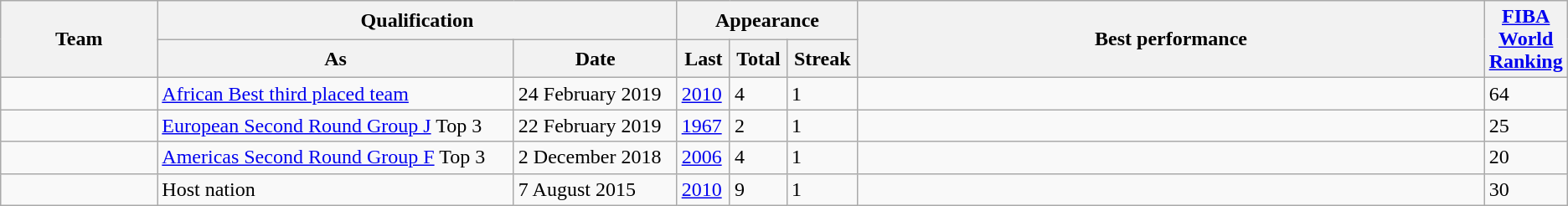<table class="wikitable">
<tr>
<th width=10% rowspan=2>Team</th>
<th colspan=2>Qualification</th>
<th colspan=3>Appearance</th>
<th width=40% rowspan=2>Best performance</th>
<th width=1% rowspan=2><a href='#'>FIBA World Ranking</a></th>
</tr>
<tr>
<th>As</th>
<th>Date</th>
<th>Last</th>
<th>Total</th>
<th>Streak</th>
</tr>
<tr>
<td align=left></td>
<td align=left><a href='#'>African Best third placed team</a></td>
<td>24 February 2019</td>
<td><a href='#'>2010</a></td>
<td>4</td>
<td>1</td>
<td align=left></td>
<td>64</td>
</tr>
<tr>
<td align=left></td>
<td align=left><a href='#'>European Second Round Group J</a> Top 3</td>
<td>22 February 2019</td>
<td><a href='#'>1967</a></td>
<td>2</td>
<td>1</td>
<td align=left></td>
<td>25</td>
</tr>
<tr>
<td align=left></td>
<td align=left><a href='#'>Americas Second Round Group F</a> Top 3</td>
<td>2 December 2018</td>
<td><a href='#'>2006</a></td>
<td>4</td>
<td>1</td>
<td align=left></td>
<td>20</td>
</tr>
<tr>
<td align=left></td>
<td align=left>Host nation</td>
<td>7 August 2015</td>
<td><a href='#'>2010</a></td>
<td>9</td>
<td>1</td>
<td align=left></td>
<td>30</td>
</tr>
</table>
